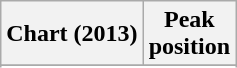<table class="wikitable sortable plainrowheaders" style="text-align:center">
<tr>
<th scope="col">Chart (2013)</th>
<th scope="col">Peak<br> position</th>
</tr>
<tr>
</tr>
<tr>
</tr>
</table>
